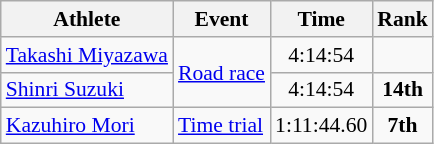<table class=wikitable style="font-size:90%">
<tr>
<th>Athlete</th>
<th>Event</th>
<th>Time</th>
<th>Rank</th>
</tr>
<tr>
<td><a href='#'>Takashi Miyazawa</a></td>
<td rowspan=2><a href='#'>Road race</a></td>
<td align=center>4:14:54</td>
<td align=center></td>
</tr>
<tr>
<td><a href='#'>Shinri Suzuki</a></td>
<td align=center>4:14:54</td>
<td align=center><strong>14th</strong></td>
</tr>
<tr>
<td><a href='#'>Kazuhiro Mori</a></td>
<td><a href='#'>Time trial</a></td>
<td align=center>1:11:44.60</td>
<td align=center><strong>7th</strong></td>
</tr>
</table>
